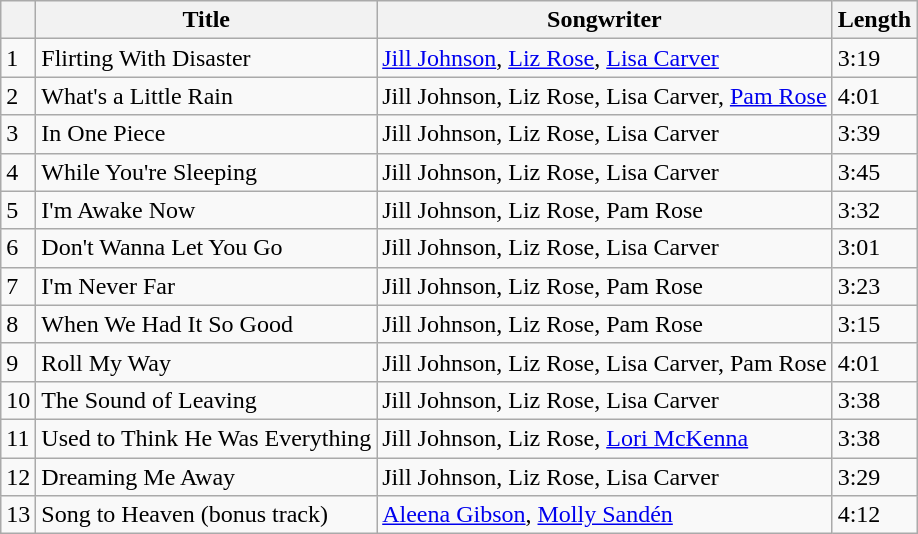<table class="wikitable">
<tr>
<th></th>
<th>Title</th>
<th>Songwriter</th>
<th>Length</th>
</tr>
<tr>
<td>1</td>
<td>Flirting With Disaster</td>
<td><a href='#'>Jill Johnson</a>, <a href='#'>Liz Rose</a>, <a href='#'>Lisa Carver</a></td>
<td>3:19</td>
</tr>
<tr>
<td>2</td>
<td>What's a Little Rain</td>
<td>Jill Johnson, Liz Rose, Lisa Carver, <a href='#'>Pam Rose</a></td>
<td>4:01</td>
</tr>
<tr>
<td>3</td>
<td>In One Piece</td>
<td>Jill Johnson, Liz Rose, Lisa Carver</td>
<td>3:39</td>
</tr>
<tr>
<td>4</td>
<td>While You're Sleeping</td>
<td>Jill Johnson, Liz Rose, Lisa Carver</td>
<td>3:45</td>
</tr>
<tr>
<td>5</td>
<td>I'm Awake Now</td>
<td>Jill Johnson, Liz Rose, Pam Rose</td>
<td>3:32</td>
</tr>
<tr>
<td>6</td>
<td>Don't Wanna Let You Go</td>
<td>Jill Johnson, Liz Rose, Lisa Carver</td>
<td>3:01</td>
</tr>
<tr>
<td>7</td>
<td>I'm Never Far</td>
<td>Jill Johnson, Liz Rose, Pam Rose</td>
<td>3:23</td>
</tr>
<tr>
<td>8</td>
<td>When We Had It So Good</td>
<td>Jill Johnson, Liz Rose, Pam Rose</td>
<td>3:15</td>
</tr>
<tr>
<td>9</td>
<td>Roll My Way</td>
<td>Jill Johnson, Liz Rose, Lisa Carver, Pam Rose</td>
<td>4:01</td>
</tr>
<tr>
<td>10</td>
<td>The Sound of Leaving</td>
<td>Jill Johnson, Liz Rose, Lisa Carver</td>
<td>3:38</td>
</tr>
<tr>
<td>11</td>
<td>Used to Think He Was Everything</td>
<td>Jill Johnson, Liz Rose, <a href='#'>Lori McKenna</a></td>
<td>3:38</td>
</tr>
<tr>
<td>12</td>
<td>Dreaming Me Away</td>
<td>Jill Johnson, Liz Rose, Lisa Carver</td>
<td>3:29</td>
</tr>
<tr>
<td>13</td>
<td>Song to Heaven (bonus track)</td>
<td><a href='#'>Aleena Gibson</a>, <a href='#'>Molly Sandén</a></td>
<td>4:12</td>
</tr>
</table>
